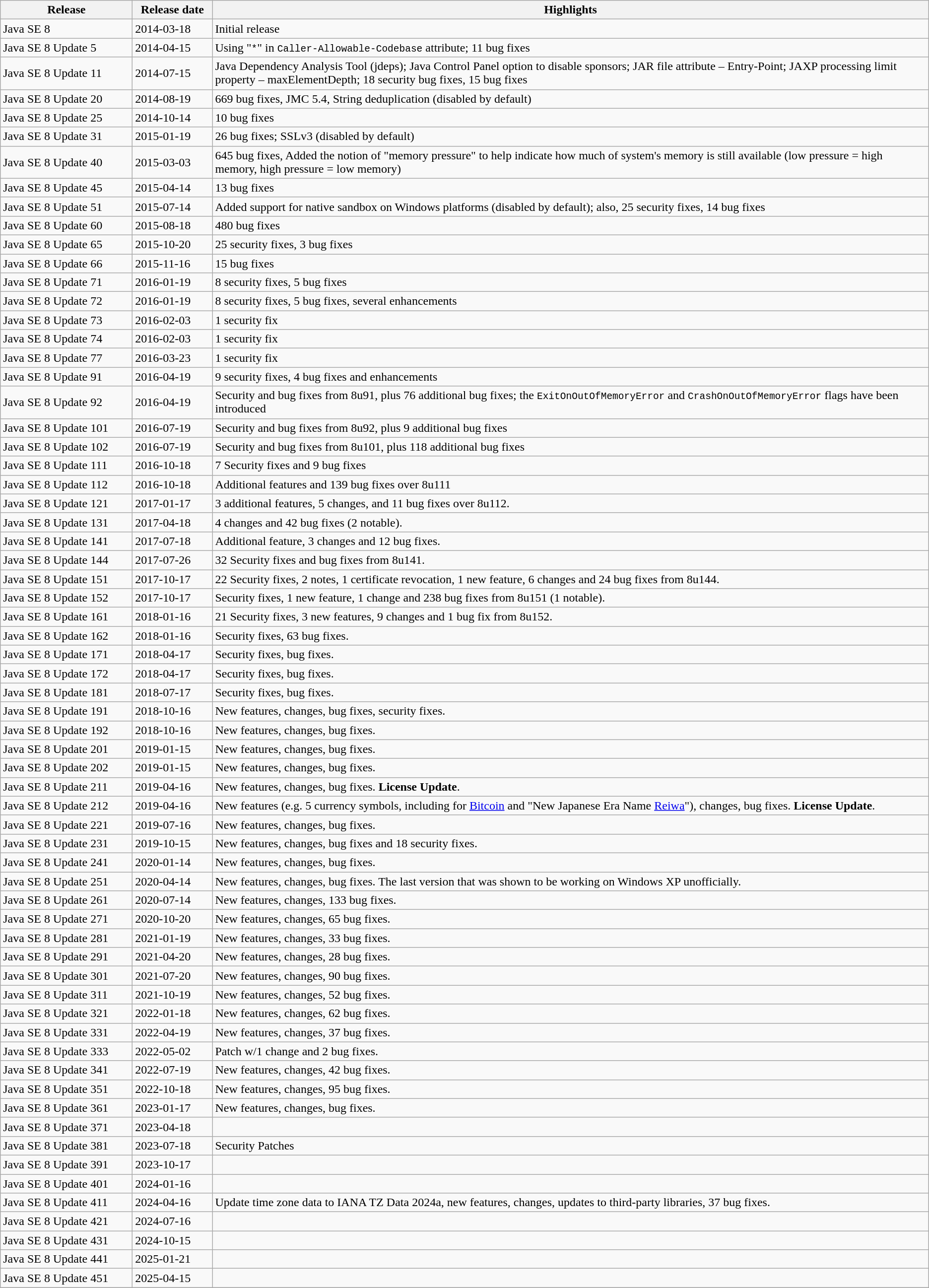<table class="wikitable mw-collapsible mw-collapsed">
<tr>
<th width=170>Release</th>
<th width=100>Release date</th>
<th>Highlights</th>
</tr>
<tr>
<td>Java SE 8</td>
<td>2014-03-18</td>
<td>Initial release</td>
</tr>
<tr>
<td>Java SE 8 Update 5</td>
<td>2014-04-15</td>
<td>Using "<code>*</code>" in <code>Caller-Allowable-Codebase</code> attribute; 11 bug fixes</td>
</tr>
<tr>
<td>Java SE 8 Update 11</td>
<td>2014-07-15</td>
<td>Java Dependency Analysis Tool (jdeps); Java Control Panel option to disable sponsors; JAR file attribute – Entry-Point; JAXP processing limit property – maxElementDepth; 18 security bug fixes, 15 bug fixes</td>
</tr>
<tr>
<td>Java SE 8 Update 20</td>
<td>2014-08-19</td>
<td>669 bug fixes, JMC 5.4, String deduplication (disabled by default)</td>
</tr>
<tr>
<td>Java SE 8 Update 25</td>
<td>2014-10-14</td>
<td>10 bug fixes</td>
</tr>
<tr>
<td>Java SE 8 Update 31</td>
<td>2015-01-19</td>
<td>26 bug fixes; SSLv3 (disabled by default)</td>
</tr>
<tr>
<td>Java SE 8 Update 40</td>
<td>2015-03-03</td>
<td>645 bug fixes, Added the notion of "memory pressure" to help indicate how much of system's memory is still available (low pressure = high memory, high pressure = low memory)</td>
</tr>
<tr>
<td>Java SE 8 Update 45</td>
<td>2015-04-14</td>
<td>13 bug fixes</td>
</tr>
<tr>
<td>Java SE 8 Update 51</td>
<td>2015-07-14</td>
<td>Added support for native sandbox on Windows platforms (disabled by default); also, 25 security fixes, 14 bug fixes</td>
</tr>
<tr>
<td>Java SE 8 Update 60</td>
<td>2015-08-18</td>
<td>480 bug fixes</td>
</tr>
<tr>
<td>Java SE 8 Update 65</td>
<td>2015-10-20</td>
<td>25 security fixes, 3 bug fixes</td>
</tr>
<tr>
<td>Java SE 8 Update 66</td>
<td>2015-11-16</td>
<td>15 bug fixes</td>
</tr>
<tr>
<td>Java SE 8 Update 71</td>
<td>2016-01-19</td>
<td>8 security fixes, 5 bug fixes</td>
</tr>
<tr>
<td>Java SE 8 Update 72</td>
<td>2016-01-19</td>
<td>8 security fixes, 5 bug fixes, several enhancements</td>
</tr>
<tr>
<td>Java SE 8 Update 73</td>
<td>2016-02-03</td>
<td>1 security fix</td>
</tr>
<tr>
<td>Java SE 8 Update 74</td>
<td>2016-02-03</td>
<td>1 security fix</td>
</tr>
<tr>
<td>Java SE 8 Update 77</td>
<td>2016-03-23</td>
<td>1 security fix</td>
</tr>
<tr>
<td>Java SE 8 Update 91</td>
<td>2016-04-19</td>
<td>9 security fixes, 4 bug fixes and enhancements</td>
</tr>
<tr>
<td>Java SE 8 Update 92</td>
<td>2016-04-19</td>
<td>Security and bug fixes from 8u91, plus 76 additional bug fixes; the <code>ExitOnOutOfMemoryError</code> and <code>CrashOnOutOfMemoryError</code> flags have been introduced</td>
</tr>
<tr>
<td>Java SE 8 Update 101</td>
<td>2016-07-19</td>
<td>Security and bug fixes from 8u92, plus 9 additional bug fixes</td>
</tr>
<tr>
<td>Java SE 8 Update 102</td>
<td>2016-07-19</td>
<td>Security and bug fixes from 8u101, plus 118 additional bug fixes</td>
</tr>
<tr>
<td>Java SE 8 Update 111</td>
<td>2016-10-18</td>
<td>7 Security fixes and 9 bug fixes</td>
</tr>
<tr>
<td>Java SE 8 Update 112</td>
<td>2016-10-18</td>
<td>Additional features and 139 bug fixes over 8u111</td>
</tr>
<tr>
<td>Java SE 8 Update 121</td>
<td>2017-01-17</td>
<td>3 additional features, 5 changes, and 11 bug fixes over 8u112.</td>
</tr>
<tr>
<td>Java SE 8 Update 131</td>
<td>2017-04-18</td>
<td>4 changes and 42 bug fixes (2 notable).</td>
</tr>
<tr>
<td>Java SE 8 Update 141</td>
<td>2017-07-18</td>
<td>Additional feature, 3 changes and 12 bug fixes.</td>
</tr>
<tr>
<td>Java SE 8 Update 144</td>
<td>2017-07-26</td>
<td>32 Security fixes and bug fixes from 8u141.</td>
</tr>
<tr>
<td>Java SE 8 Update 151</td>
<td>2017-10-17</td>
<td>22 Security fixes, 2 notes, 1 certificate revocation, 1 new feature, 6 changes and 24 bug fixes from 8u144.</td>
</tr>
<tr>
<td>Java SE 8 Update 152</td>
<td>2017-10-17</td>
<td>Security fixes, 1 new feature, 1 change and 238 bug fixes from 8u151 (1 notable).</td>
</tr>
<tr>
<td>Java SE 8 Update 161</td>
<td>2018-01-16</td>
<td>21 Security fixes, 3 new features, 9 changes and 1 bug fix from 8u152.</td>
</tr>
<tr>
<td>Java SE 8 Update 162</td>
<td>2018-01-16</td>
<td>Security fixes, 63 bug fixes.</td>
</tr>
<tr>
<td>Java SE 8 Update 171</td>
<td>2018-04-17</td>
<td>Security fixes, bug fixes.</td>
</tr>
<tr>
<td>Java SE 8 Update 172</td>
<td>2018-04-17</td>
<td>Security fixes, bug fixes.</td>
</tr>
<tr>
<td>Java SE 8 Update 181</td>
<td>2018-07-17</td>
<td>Security fixes, bug fixes.</td>
</tr>
<tr>
<td>Java SE 8 Update 191</td>
<td>2018-10-16</td>
<td>New features, changes, bug fixes, security fixes.</td>
</tr>
<tr>
<td>Java SE 8 Update 192</td>
<td>2018-10-16</td>
<td>New features, changes, bug fixes.</td>
</tr>
<tr>
<td>Java SE 8 Update 201</td>
<td>2019-01-15</td>
<td>New features, changes, bug fixes.</td>
</tr>
<tr>
<td>Java SE 8 Update 202</td>
<td>2019-01-15</td>
<td>New features, changes, bug fixes.</td>
</tr>
<tr>
<td>Java SE 8 Update 211</td>
<td>2019-04-16</td>
<td>New features, changes, bug fixes. <strong>License Update</strong>.</td>
</tr>
<tr>
<td>Java SE 8 Update 212</td>
<td>2019-04-16</td>
<td>New features (e.g. 5 currency symbols, including for <a href='#'>Bitcoin</a> and "New Japanese Era Name <a href='#'>Reiwa</a>"), changes, bug fixes. <strong>License Update</strong>.</td>
</tr>
<tr>
<td>Java SE 8 Update 221</td>
<td>2019-07-16</td>
<td>New features, changes, bug fixes.</td>
</tr>
<tr>
<td>Java SE 8 Update 231</td>
<td>2019-10-15</td>
<td>New features, changes, bug fixes and 18 security fixes.</td>
</tr>
<tr>
<td>Java SE 8 Update 241</td>
<td>2020-01-14</td>
<td>New features, changes, bug fixes.</td>
</tr>
<tr>
<td>Java SE 8 Update 251</td>
<td>2020-04-14</td>
<td>New features, changes, bug fixes. The last version that was shown to be working on Windows XP unofficially.</td>
</tr>
<tr>
<td>Java SE 8 Update 261</td>
<td>2020-07-14</td>
<td>New features, changes, 133 bug fixes.</td>
</tr>
<tr>
<td>Java SE 8 Update 271</td>
<td>2020-10-20</td>
<td>New features, changes, 65 bug fixes.</td>
</tr>
<tr>
<td>Java SE 8 Update 281</td>
<td>2021-01-19</td>
<td>New features, changes, 33 bug fixes.</td>
</tr>
<tr>
<td>Java SE 8 Update 291</td>
<td>2021-04-20</td>
<td>New features, changes, 28 bug fixes.</td>
</tr>
<tr>
<td>Java SE 8 Update 301</td>
<td>2021-07-20</td>
<td>New features, changes, 90 bug fixes.</td>
</tr>
<tr>
<td>Java SE 8 Update 311</td>
<td>2021-10-19</td>
<td>New features, changes, 52 bug fixes.</td>
</tr>
<tr>
<td>Java SE 8 Update 321</td>
<td>2022-01-18</td>
<td>New features, changes, 62 bug fixes.</td>
</tr>
<tr>
<td>Java SE 8 Update 331</td>
<td>2022-04-19</td>
<td>New features, changes, 37 bug fixes.</td>
</tr>
<tr>
<td>Java SE 8 Update 333</td>
<td>2022-05-02</td>
<td>Patch w/1 change and 2 bug fixes.</td>
</tr>
<tr>
<td>Java SE 8 Update 341</td>
<td>2022-07-19</td>
<td>New features, changes, 42 bug fixes.</td>
</tr>
<tr>
<td>Java SE 8 Update 351</td>
<td>2022-10-18</td>
<td>New features, changes, 95 bug fixes.</td>
</tr>
<tr>
<td>Java SE 8 Update 361</td>
<td>2023-01-17</td>
<td>New features, changes, bug fixes.</td>
</tr>
<tr>
<td>Java SE 8 Update 371</td>
<td>2023-04-18</td>
<td></td>
</tr>
<tr>
<td>Java SE 8 Update 381</td>
<td>2023-07-18</td>
<td>Security Patches</td>
</tr>
<tr>
<td>Java SE 8 Update 391</td>
<td>2023-10-17</td>
<td></td>
</tr>
<tr>
<td>Java SE 8 Update 401</td>
<td>2024-01-16</td>
<td></td>
</tr>
<tr>
<td>Java SE 8 Update 411</td>
<td>2024-04-16</td>
<td>Update time zone data to IANA TZ Data 2024a, new features, changes, updates to third-party libraries, 37 bug fixes.</td>
</tr>
<tr>
<td>Java SE 8 Update 421</td>
<td>2024-07-16</td>
<td></td>
</tr>
<tr>
<td>Java SE 8 Update 431</td>
<td>2024-10-15</td>
<td></td>
</tr>
<tr>
<td>Java SE 8 Update 441</td>
<td>2025-01-21</td>
<td></td>
</tr>
<tr>
<td>Java SE 8 Update 451</td>
<td>2025-04-15</td>
<td></td>
</tr>
<tr>
</tr>
</table>
